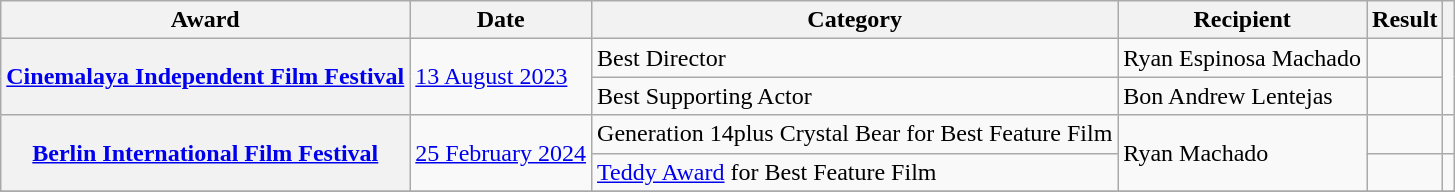<table class="wikitable sortable plainrowheaders">
<tr>
<th>Award</th>
<th>Date</th>
<th>Category</th>
<th>Recipient</th>
<th>Result</th>
<th></th>
</tr>
<tr>
<th scope="row" rowspan=2><a href='#'>Cinemalaya Independent Film Festival</a></th>
<td rowspan=2><a href='#'>13 August 2023</a></td>
<td>Best Director</td>
<td>Ryan Espinosa Machado</td>
<td></td>
<td align="center" rowspan="2"></td>
</tr>
<tr>
<td>Best Supporting Actor</td>
<td>Bon Andrew Lentejas</td>
<td></td>
</tr>
<tr>
<th scope="row" rowspan=2><a href='#'>Berlin International Film Festival</a></th>
<td rowspan=2><a href='#'>25 February 2024</a></td>
<td>Generation 14plus Crystal Bear for Best Feature Film</td>
<td rowspan=2>Ryan Machado</td>
<td></td>
<td align="center" rowspan="1"></td>
</tr>
<tr>
<td><a href='#'>Teddy Award</a> for Best Feature Film</td>
<td></td>
<td align="center" rowspan="1"></td>
</tr>
<tr>
</tr>
</table>
